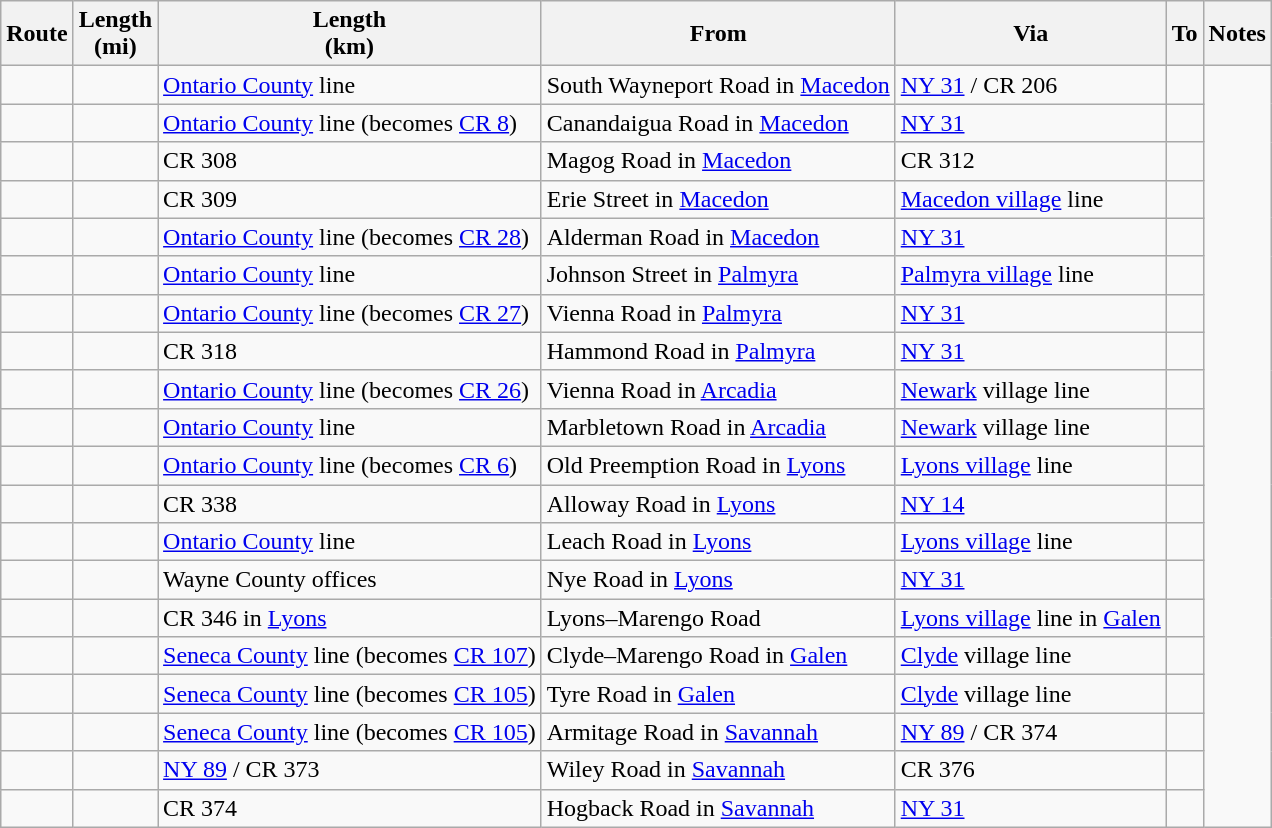<table class="wikitable sortable">
<tr>
<th>Route</th>
<th>Length<br>(mi)</th>
<th>Length<br>(km)</th>
<th class="unsortable">From</th>
<th class="unsortable">Via</th>
<th class="unsortable">To</th>
<th class="unsortable">Notes</th>
</tr>
<tr>
<td id="306"></td>
<td></td>
<td><a href='#'>Ontario County</a> line</td>
<td>South Wayneport Road in <a href='#'>Macedon</a></td>
<td><a href='#'>NY&nbsp;31</a> / CR 206</td>
<td></td>
</tr>
<tr>
<td id="308"></td>
<td></td>
<td><a href='#'>Ontario County</a> line (becomes <a href='#'>CR 8</a>)</td>
<td>Canandaigua Road in <a href='#'>Macedon</a></td>
<td><a href='#'>NY&nbsp;31</a></td>
<td></td>
</tr>
<tr>
<td id="309"></td>
<td></td>
<td>CR 308</td>
<td>Magog Road in <a href='#'>Macedon</a></td>
<td>CR 312</td>
<td></td>
</tr>
<tr>
<td id="310"></td>
<td></td>
<td>CR 309</td>
<td>Erie Street in <a href='#'>Macedon</a></td>
<td><a href='#'>Macedon village</a> line</td>
<td></td>
</tr>
<tr>
<td id="312"></td>
<td></td>
<td><a href='#'>Ontario County</a> line (becomes <a href='#'>CR 28</a>)</td>
<td>Alderman Road in <a href='#'>Macedon</a></td>
<td><a href='#'>NY&nbsp;31</a></td>
<td></td>
</tr>
<tr>
<td id="316"></td>
<td></td>
<td><a href='#'>Ontario County</a> line</td>
<td>Johnson Street in <a href='#'>Palmyra</a></td>
<td><a href='#'>Palmyra village</a> line</td>
<td></td>
</tr>
<tr>
<td id="318"></td>
<td></td>
<td><a href='#'>Ontario County</a> line (becomes <a href='#'>CR 27</a>)</td>
<td>Vienna Road in <a href='#'>Palmyra</a></td>
<td><a href='#'>NY&nbsp;31</a></td>
<td></td>
</tr>
<tr>
<td id="320"></td>
<td></td>
<td>CR 318</td>
<td>Hammond Road in <a href='#'>Palmyra</a></td>
<td><a href='#'>NY&nbsp;31</a></td>
<td></td>
</tr>
<tr>
<td id="334"></td>
<td></td>
<td><a href='#'>Ontario County</a> line (becomes <a href='#'>CR 26</a>)</td>
<td>Vienna Road in <a href='#'>Arcadia</a></td>
<td><a href='#'>Newark</a> village line</td>
<td></td>
</tr>
<tr>
<td id="336"></td>
<td></td>
<td><a href='#'>Ontario County</a> line</td>
<td>Marbletown Road in <a href='#'>Arcadia</a></td>
<td><a href='#'>Newark</a> village line</td>
<td></td>
</tr>
<tr>
<td id="338"></td>
<td></td>
<td><a href='#'>Ontario County</a> line (becomes <a href='#'>CR 6</a>)</td>
<td>Old Preemption Road in <a href='#'>Lyons</a></td>
<td><a href='#'>Lyons village</a> line</td>
<td></td>
</tr>
<tr>
<td id="339"></td>
<td></td>
<td>CR 338</td>
<td>Alloway Road in <a href='#'>Lyons</a></td>
<td><a href='#'>NY&nbsp;14</a></td>
<td></td>
</tr>
<tr>
<td id="340"></td>
<td></td>
<td><a href='#'>Ontario County</a> line</td>
<td>Leach Road in <a href='#'>Lyons</a></td>
<td><a href='#'>Lyons village</a> line</td>
<td></td>
</tr>
<tr>
<td id="342"></td>
<td></td>
<td>Wayne County offices</td>
<td>Nye Road in <a href='#'>Lyons</a></td>
<td><a href='#'>NY&nbsp;31</a></td>
<td></td>
</tr>
<tr>
<td id="344"></td>
<td></td>
<td>CR 346 in <a href='#'>Lyons</a></td>
<td>Lyons–Marengo Road</td>
<td><a href='#'>Lyons village</a> line in <a href='#'>Galen</a></td>
<td></td>
</tr>
<tr>
<td id="346"></td>
<td></td>
<td><a href='#'>Seneca County</a> line (becomes <a href='#'>CR 107</a>)</td>
<td>Clyde–Marengo Road in <a href='#'>Galen</a></td>
<td><a href='#'>Clyde</a> village line</td>
<td></td>
</tr>
<tr>
<td id="372"></td>
<td></td>
<td><a href='#'>Seneca County</a> line (becomes <a href='#'>CR 105</a>)</td>
<td>Tyre Road in <a href='#'>Galen</a></td>
<td><a href='#'>Clyde</a> village line</td>
<td></td>
</tr>
<tr>
<td id="373"></td>
<td></td>
<td><a href='#'>Seneca County</a> line (becomes <a href='#'>CR 105</a>)</td>
<td>Armitage Road in <a href='#'>Savannah</a></td>
<td><a href='#'>NY&nbsp;89</a> / CR 374</td>
<td></td>
</tr>
<tr>
<td id="374"></td>
<td></td>
<td><a href='#'>NY&nbsp;89</a> / CR 373</td>
<td>Wiley Road in <a href='#'>Savannah</a></td>
<td>CR 376</td>
<td></td>
</tr>
<tr>
<td id="376"></td>
<td></td>
<td>CR 374</td>
<td>Hogback Road in <a href='#'>Savannah</a></td>
<td><a href='#'>NY&nbsp;31</a></td>
<td></td>
</tr>
</table>
